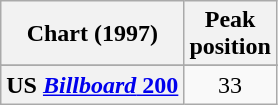<table class="wikitable sortable plainrowheaders" style="text-align:center">
<tr>
<th scope="col">Chart (1997)</th>
<th scope="col">Peak<br>position</th>
</tr>
<tr>
</tr>
<tr>
</tr>
<tr>
</tr>
<tr>
<th scope="row">US <a href='#'><em>Billboard</em> 200</a></th>
<td>33</td>
</tr>
</table>
